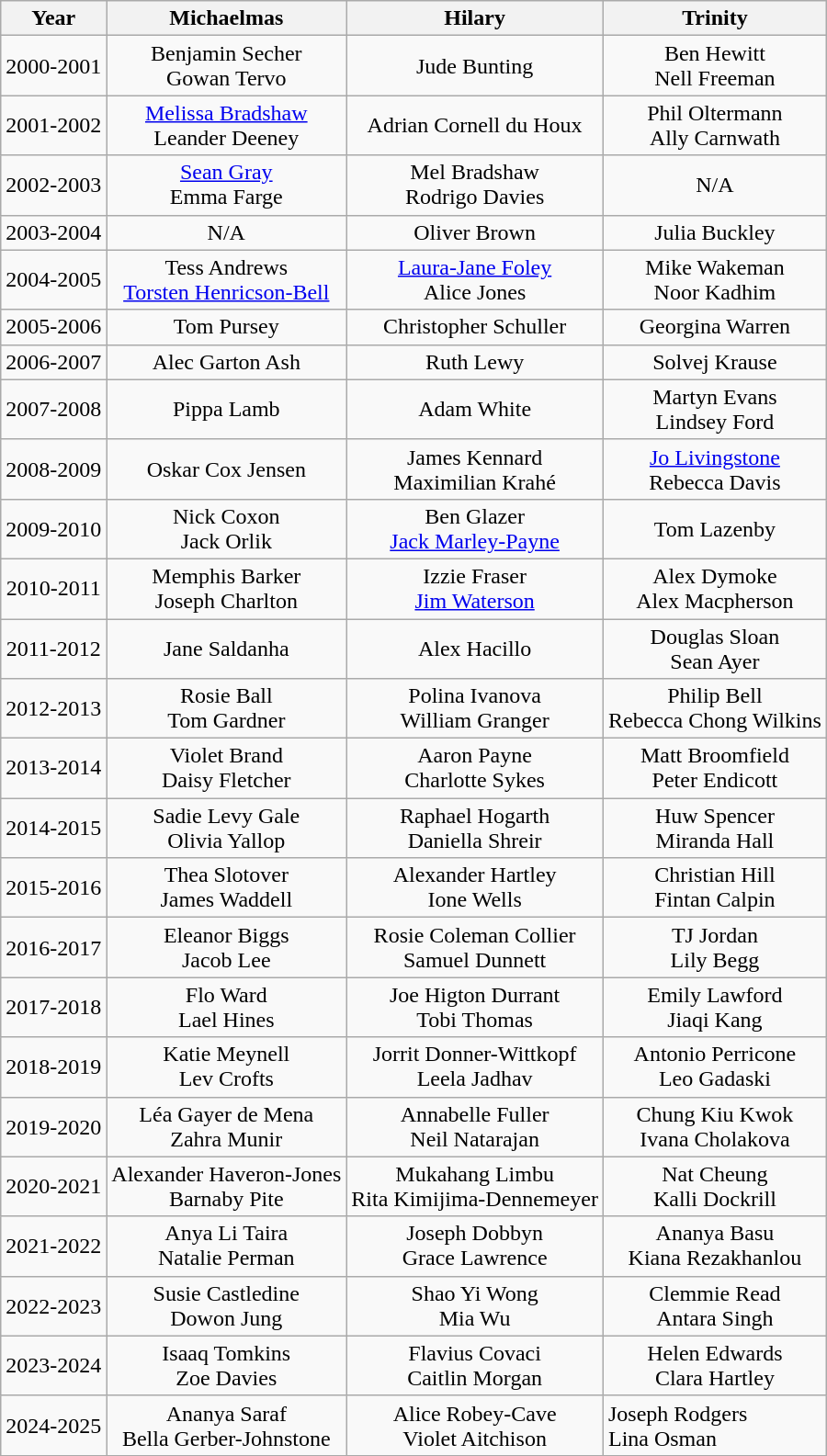<table class="wikitable sortable">
<tr>
<th>Year</th>
<th>Michaelmas</th>
<th>Hilary</th>
<th>Trinity</th>
</tr>
<tr>
<td align="center">2000-2001</td>
<td align="center">Benjamin Secher<br>Gowan Tervo</td>
<td align="center">Jude Bunting</td>
<td align="center">Ben Hewitt<br>Nell Freeman</td>
</tr>
<tr>
<td align="center">2001-2002</td>
<td align="center"><a href='#'>Melissa Bradshaw</a><br>Leander Deeney</td>
<td align="center">Adrian Cornell du Houx</td>
<td align="center">Phil Oltermann<br>Ally Carnwath</td>
</tr>
<tr>
<td align="center">2002-2003</td>
<td align="center"><a href='#'>Sean Gray</a><br>Emma Farge</td>
<td align="center">Mel Bradshaw<br>Rodrigo Davies</td>
<td align="center">N/A</td>
</tr>
<tr>
<td align="center">2003-2004</td>
<td align="center">N/A</td>
<td align="center">Oliver Brown</td>
<td align="center">Julia Buckley</td>
</tr>
<tr>
<td align="center">2004-2005</td>
<td align="center">Tess Andrews<br><a href='#'>Torsten Henricson-Bell</a></td>
<td align="center"><a href='#'>Laura-Jane Foley</a><br>Alice Jones</td>
<td align="center">Mike Wakeman<br>Noor Kadhim</td>
</tr>
<tr>
<td align="center">2005-2006</td>
<td align="center">Tom Pursey</td>
<td align="center">Christopher Schuller</td>
<td align="center">Georgina Warren</td>
</tr>
<tr>
<td align="center">2006-2007</td>
<td align="center">Alec Garton Ash</td>
<td align="center">Ruth Lewy</td>
<td align="center">Solvej Krause</td>
</tr>
<tr>
<td align="center">2007-2008</td>
<td align="center">Pippa Lamb</td>
<td align="center">Adam White</td>
<td align="center">Martyn Evans<br>Lindsey Ford</td>
</tr>
<tr>
<td align="center">2008-2009</td>
<td align="center">Oskar Cox Jensen</td>
<td align="center">James Kennard<br>Maximilian Krahé</td>
<td align="center"><a href='#'>Jo Livingstone</a><br>Rebecca Davis</td>
</tr>
<tr>
<td align="center">2009-2010</td>
<td align="center">Nick Coxon<br>Jack Orlik</td>
<td align="center">Ben Glazer<br><a href='#'>Jack Marley-Payne</a></td>
<td align="center">Tom Lazenby</td>
</tr>
<tr>
<td align="center">2010-2011</td>
<td align="center">Memphis Barker<br>Joseph Charlton</td>
<td align="center">Izzie Fraser<br><a href='#'>Jim Waterson</a></td>
<td align="center">Alex Dymoke<br>Alex Macpherson</td>
</tr>
<tr>
<td align="center">2011-2012</td>
<td align="center">Jane Saldanha</td>
<td align="center">Alex Hacillo</td>
<td align="center">Douglas Sloan<br>Sean Ayer</td>
</tr>
<tr>
<td align="center">2012-2013</td>
<td align="center">Rosie Ball<br>Tom Gardner</td>
<td align="center">Polina Ivanova<br>William Granger</td>
<td align="center">Philip Bell<br>Rebecca Chong Wilkins</td>
</tr>
<tr>
<td align="center">2013-2014</td>
<td align="center">Violet Brand<br>Daisy Fletcher</td>
<td align="center">Aaron Payne<br>Charlotte Sykes</td>
<td align="center">Matt Broomfield<br>Peter Endicott</td>
</tr>
<tr>
<td align="center">2014-2015</td>
<td align="center">Sadie Levy Gale<br>Olivia Yallop</td>
<td align="center">Raphael Hogarth<br>Daniella Shreir</td>
<td align="center">Huw Spencer<br>Miranda Hall</td>
</tr>
<tr>
<td align="center">2015-2016</td>
<td align="center">Thea Slotover<br>James Waddell</td>
<td align="center">Alexander Hartley<br>Ione Wells</td>
<td align="center">Christian Hill<br>Fintan Calpin</td>
</tr>
<tr>
<td align="center">2016-2017</td>
<td align="center">Eleanor Biggs<br>Jacob Lee</td>
<td align="center">Rosie Coleman Collier<br>Samuel Dunnett</td>
<td align="center">TJ Jordan<br>Lily Begg</td>
</tr>
<tr>
<td align="center">2017-2018</td>
<td align="center">Flo Ward<br>Lael Hines</td>
<td align="center">Joe Higton Durrant<br>Tobi Thomas</td>
<td align="center">Emily Lawford<br>Jiaqi Kang</td>
</tr>
<tr>
<td align="center">2018-2019</td>
<td align="center">Katie Meynell<br>Lev Crofts</td>
<td align="center">Jorrit Donner-Wittkopf<br>Leela Jadhav</td>
<td align="center">Antonio Perricone<br>Leo Gadaski</td>
</tr>
<tr>
<td align="center">2019-2020</td>
<td align="center">Léa Gayer de Mena<br>Zahra Munir</td>
<td align="center">Annabelle Fuller<br>Neil Natarajan</td>
<td align="center">Chung Kiu Kwok<br>Ivana Cholakova</td>
</tr>
<tr>
<td align="center">2020-2021</td>
<td align="center">Alexander Haveron-Jones<br>Barnaby Pite</td>
<td align="center">Mukahang Limbu<br>Rita Kimijima-Dennemeyer</td>
<td align="center">Nat Cheung<br>Kalli Dockrill</td>
</tr>
<tr>
<td align="center">2021-2022</td>
<td align="center">Anya Li Taira<br>Natalie Perman</td>
<td align="center">Joseph Dobbyn<br>Grace Lawrence</td>
<td align="center">Ananya Basu<br>Kiana Rezakhanlou</td>
</tr>
<tr>
<td align="center">2022-2023</td>
<td align="center">Susie Castledine<br>Dowon Jung</td>
<td align="center">Shao Yi Wong<br>Mia Wu</td>
<td align="center">Clemmie Read<br>Antara Singh</td>
</tr>
<tr>
<td align="center">2023-2024</td>
<td align="center">Isaaq Tomkins<br>Zoe Davies</td>
<td align="center">Flavius Covaci<br>Caitlin Morgan</td>
<td align="center">Helen Edwards<br>Clara Hartley</td>
</tr>
<tr>
<td align="center">2024-2025</td>
<td align="center">Ananya Saraf<br>Bella Gerber-Johnstone</td>
<td align="center">Alice Robey-Cave<br>Violet Aitchison</td>
<td>Joseph Rodgers<br>Lina Osman</td>
</tr>
</table>
